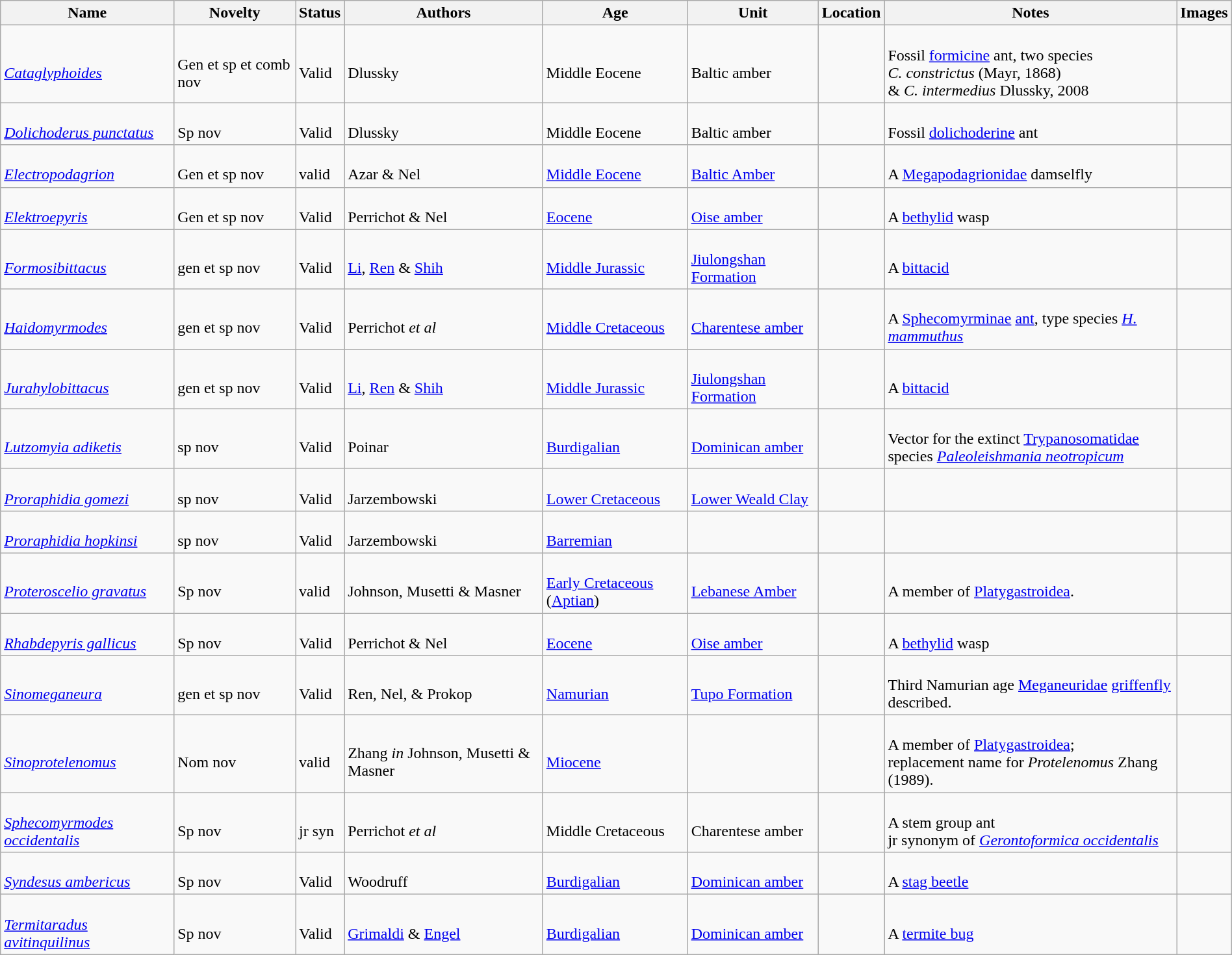<table class="wikitable sortable" align="center" width="100%">
<tr>
<th>Name</th>
<th>Novelty</th>
<th>Status</th>
<th>Authors</th>
<th>Age</th>
<th>Unit</th>
<th>Location</th>
<th>Notes</th>
<th>Images</th>
</tr>
<tr>
<td><br><em><a href='#'>Cataglyphoides</a></em></td>
<td><br>Gen et sp et comb nov</td>
<td><br>Valid</td>
<td><br>Dlussky</td>
<td><br>Middle Eocene</td>
<td><br>Baltic amber</td>
<td><br></td>
<td><br>Fossil <a href='#'>formicine</a> ant, two species <br><em>C. constrictus</em> (Mayr, 1868)<br> & <em>C. intermedius</em> Dlussky, 2008</td>
<td><br></td>
</tr>
<tr>
<td><br><em><a href='#'>Dolichoderus punctatus</a></em></td>
<td><br>Sp nov</td>
<td><br>Valid</td>
<td><br>Dlussky</td>
<td><br>Middle Eocene</td>
<td><br>Baltic amber</td>
<td><br></td>
<td><br>Fossil <a href='#'>dolichoderine</a> ant</td>
<td><br></td>
</tr>
<tr>
<td><br><em><a href='#'>Electropodagrion</a></em></td>
<td><br>Gen et sp nov</td>
<td><br>valid</td>
<td><br>Azar & Nel</td>
<td><br><a href='#'>Middle Eocene</a></td>
<td><br><a href='#'>Baltic Amber</a></td>
<td><br></td>
<td><br>A <a href='#'>Megapodagrionidae</a> damselfly</td>
<td></td>
</tr>
<tr>
<td><br><em><a href='#'>Elektroepyris</a></em></td>
<td><br>Gen et sp nov</td>
<td><br>Valid</td>
<td><br>Perrichot & Nel</td>
<td><br><a href='#'>Eocene</a></td>
<td><br><a href='#'>Oise amber</a></td>
<td><br></td>
<td><br>A <a href='#'>bethylid</a> wasp</td>
<td><br></td>
</tr>
<tr>
<td><br><em><a href='#'>Formosibittacus</a></em></td>
<td><br>gen et sp nov</td>
<td><br>Valid</td>
<td><br><a href='#'>Li</a>, <a href='#'>Ren</a> & <a href='#'>Shih</a></td>
<td><br><a href='#'>Middle Jurassic</a></td>
<td><br><a href='#'>Jiulongshan Formation</a></td>
<td><br></td>
<td><br>A <a href='#'>bittacid</a></td>
<td></td>
</tr>
<tr>
<td><br><em><a href='#'>Haidomyrmodes</a></em></td>
<td><br>gen et sp nov</td>
<td><br>Valid</td>
<td><br>Perrichot <em>et al</em></td>
<td><br><a href='#'>Middle Cretaceous</a></td>
<td><br><a href='#'>Charentese amber</a></td>
<td><br></td>
<td><br>A <a href='#'>Sphecomyrminae</a> <a href='#'>ant</a>, type species <em><a href='#'>H. mammuthus</a></em></td>
<td><br></td>
</tr>
<tr>
<td><br><em><a href='#'>Jurahylobittacus</a></em></td>
<td><br>gen et sp nov</td>
<td><br>Valid</td>
<td><br><a href='#'>Li</a>, <a href='#'>Ren</a> & <a href='#'>Shih</a></td>
<td><br><a href='#'>Middle Jurassic</a></td>
<td><br><a href='#'>Jiulongshan Formation</a></td>
<td><br></td>
<td><br>A <a href='#'>bittacid</a></td>
<td></td>
</tr>
<tr>
<td><br><em><a href='#'>Lutzomyia adiketis</a></em></td>
<td><br>sp nov</td>
<td><br>Valid</td>
<td><br>Poinar</td>
<td><br><a href='#'>Burdigalian</a></td>
<td><br><a href='#'>Dominican amber</a></td>
<td><br></td>
<td><br>Vector for the extinct <a href='#'>Trypanosomatidae</a><br> species <em><a href='#'>Paleoleishmania neotropicum</a></em></td>
<td><br></td>
</tr>
<tr>
<td><br><em><a href='#'>Proraphidia gomezi</a></em></td>
<td><br>sp nov</td>
<td><br>Valid</td>
<td><br>Jarzembowski</td>
<td><br><a href='#'>Lower Cretaceous</a></td>
<td><br><a href='#'>Lower Weald Clay</a></td>
<td><br></td>
<td></td>
<td></td>
</tr>
<tr>
<td><br><em><a href='#'>Proraphidia hopkinsi</a></em></td>
<td><br>sp nov</td>
<td><br>Valid</td>
<td><br>Jarzembowski</td>
<td><br><a href='#'>Barremian</a></td>
<td></td>
<td><br></td>
<td></td>
<td></td>
</tr>
<tr>
<td><br><em><a href='#'>Proteroscelio gravatus</a></em></td>
<td><br>Sp nov</td>
<td><br>valid</td>
<td><br>Johnson, Musetti & Masner</td>
<td><br><a href='#'>Early Cretaceous</a> (<a href='#'>Aptian</a>)</td>
<td><br><a href='#'>Lebanese Amber</a></td>
<td><br></td>
<td><br>A member of <a href='#'>Platygastroidea</a>.</td>
<td></td>
</tr>
<tr>
<td><br><em><a href='#'>Rhabdepyris gallicus</a></em></td>
<td><br>Sp nov</td>
<td><br>Valid</td>
<td><br>Perrichot & Nel</td>
<td><br><a href='#'>Eocene</a></td>
<td><br><a href='#'>Oise amber</a></td>
<td><br></td>
<td><br>A <a href='#'>bethylid</a> wasp</td>
<td><br></td>
</tr>
<tr>
<td><br><em><a href='#'>Sinomeganeura</a></em></td>
<td><br>gen et sp nov</td>
<td><br>Valid</td>
<td><br>Ren, Nel, & Prokop</td>
<td><br><a href='#'>Namurian</a></td>
<td><br><a href='#'>Tupo Formation</a></td>
<td><br></td>
<td><br>Third Namurian age <a href='#'>Meganeuridae</a> <a href='#'>griffenfly</a> described.</td>
<td></td>
</tr>
<tr>
<td><br><em><a href='#'>Sinoprotelenomus</a></em></td>
<td><br>Nom nov</td>
<td><br>valid</td>
<td><br>Zhang <em>in</em> Johnson, Musetti & Masner</td>
<td><br><a href='#'>Miocene</a></td>
<td></td>
<td><br></td>
<td><br>A member of <a href='#'>Platygastroidea</a>; <br>replacement name for <em>Protelenomus</em> Zhang (1989).</td>
<td></td>
</tr>
<tr>
<td><br><em><a href='#'>Sphecomyrmodes occidentalis</a></em></td>
<td><br>Sp nov</td>
<td><br>jr syn</td>
<td><br>Perrichot <em>et al</em></td>
<td><br>Middle Cretaceous</td>
<td><br>Charentese amber</td>
<td><br></td>
<td><br>A stem group ant<br> jr synonym of <em><a href='#'>Gerontoformica occidentalis</a></em></td>
<td><br></td>
</tr>
<tr>
<td><br><em><a href='#'>Syndesus ambericus</a></em></td>
<td><br>Sp nov</td>
<td><br>Valid</td>
<td><br>Woodruff</td>
<td><br><a href='#'>Burdigalian</a></td>
<td><br><a href='#'>Dominican amber</a></td>
<td><br></td>
<td><br>A <a href='#'>stag beetle</a></td>
<td></td>
</tr>
<tr>
<td><br><em><a href='#'>Termitaradus avitinquilinus</a></em></td>
<td><br>Sp nov</td>
<td><br>Valid</td>
<td><br><a href='#'>Grimaldi</a> & <a href='#'>Engel</a></td>
<td><br><a href='#'>Burdigalian</a></td>
<td><br><a href='#'>Dominican amber</a></td>
<td><br></td>
<td><br>A <a href='#'>termite bug</a></td>
<td></td>
</tr>
</table>
